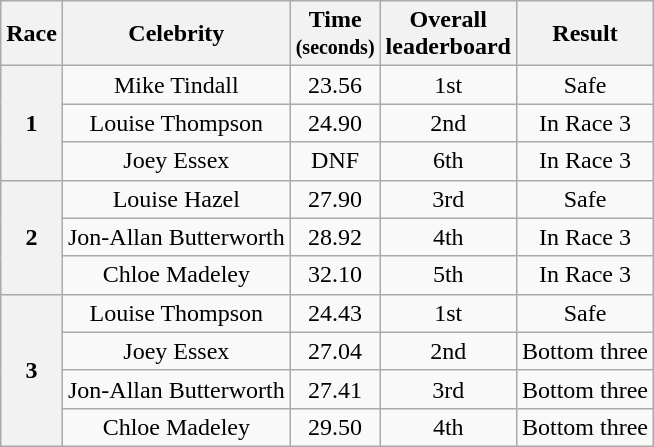<table class="wikitable plainrowheaders" style="text-align:center;">
<tr>
<th>Race</th>
<th>Celebrity</th>
<th>Time<br><small>(seconds)</small></th>
<th>Overall<br>leaderboard</th>
<th>Result</th>
</tr>
<tr>
<th rowspan=3>1</th>
<td>Mike Tindall</td>
<td>23.56</td>
<td>1st</td>
<td>Safe</td>
</tr>
<tr>
<td>Louise Thompson</td>
<td>24.90</td>
<td>2nd</td>
<td>In Race 3</td>
</tr>
<tr>
<td>Joey Essex</td>
<td>DNF</td>
<td>6th</td>
<td>In Race 3</td>
</tr>
<tr>
<th rowspan=3>2</th>
<td>Louise Hazel</td>
<td>27.90</td>
<td>3rd</td>
<td>Safe</td>
</tr>
<tr>
<td>Jon-Allan Butterworth</td>
<td>28.92</td>
<td>4th</td>
<td>In Race 3</td>
</tr>
<tr>
<td>Chloe Madeley</td>
<td>32.10</td>
<td>5th</td>
<td>In Race 3</td>
</tr>
<tr>
<th rowspan=4>3</th>
<td>Louise Thompson</td>
<td>24.43</td>
<td>1st</td>
<td>Safe</td>
</tr>
<tr>
<td>Joey Essex</td>
<td>27.04</td>
<td>2nd</td>
<td>Bottom three</td>
</tr>
<tr>
<td>Jon-Allan Butterworth</td>
<td>27.41</td>
<td>3rd</td>
<td>Bottom three</td>
</tr>
<tr>
<td>Chloe Madeley</td>
<td>29.50</td>
<td>4th</td>
<td>Bottom three</td>
</tr>
</table>
